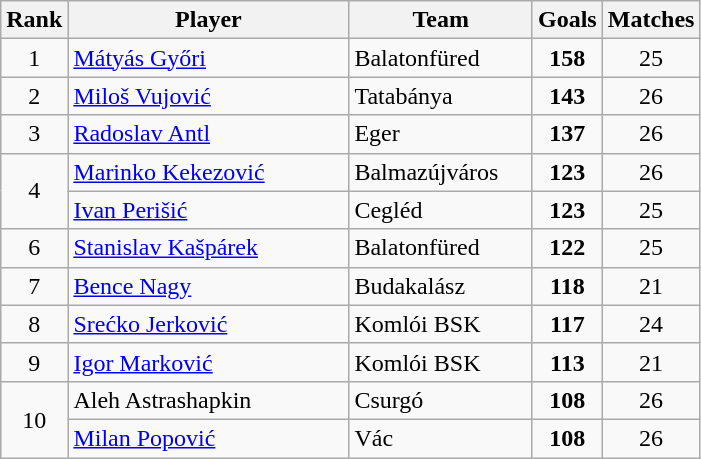<table class="wikitable" style="text-align:center">
<tr>
<th>Rank</th>
<th width="180">Player</th>
<th width="115">Team</th>
<th>Goals</th>
<th>Matches</th>
</tr>
<tr>
<td rowspan="1">1</td>
<td align="left"> <a href='#'>Mátyás Győri</a></td>
<td align="left"> Balatonfüred</td>
<td><strong>158</strong></td>
<td>25</td>
</tr>
<tr>
<td rowspan="1">2</td>
<td align="left"> <a href='#'>Miloš Vujović</a></td>
<td align="left"> Tatabánya</td>
<td><strong>143</strong></td>
<td>26</td>
</tr>
<tr>
<td rowspan="1">3</td>
<td align="left"> <a href='#'>Radoslav Antl</a></td>
<td align="left"> Eger</td>
<td><strong>137</strong></td>
<td>26</td>
</tr>
<tr>
<td rowspan="2">4</td>
<td align="left">  <a href='#'>Marinko Kekezović</a></td>
<td align="left"> Balmazújváros</td>
<td><strong>123</strong></td>
<td>26</td>
</tr>
<tr>
<td align="left"> <a href='#'>Ivan Perišić</a></td>
<td align="left"> Cegléd</td>
<td><strong>123</strong></td>
<td>25</td>
</tr>
<tr>
<td rowspan="1">6</td>
<td align="left"> <a href='#'>Stanislav Kašpárek</a></td>
<td align="left"> Balatonfüred</td>
<td><strong>122</strong></td>
<td>25</td>
</tr>
<tr>
<td rowspan="1">7</td>
<td align="left"> <a href='#'>Bence Nagy</a></td>
<td align="left"> Budakalász</td>
<td><strong>118</strong></td>
<td>21</td>
</tr>
<tr>
<td rowspan="1">8</td>
<td align="left"> <a href='#'>Srećko Jerković</a></td>
<td align="left"> Komlói BSK</td>
<td><strong>117</strong></td>
<td>24</td>
</tr>
<tr>
<td rowspan="1">9</td>
<td align="left"> <a href='#'>Igor Marković</a></td>
<td align="left"> Komlói BSK</td>
<td><strong>113</strong></td>
<td>21</td>
</tr>
<tr>
<td rowspan="2">10</td>
<td align="left"> Aleh Astrashapkin</td>
<td align="left"> Csurgó</td>
<td><strong>108</strong></td>
<td>26</td>
</tr>
<tr>
<td align="left"> <a href='#'>Milan Popović</a></td>
<td align="left"> Vác</td>
<td><strong>108</strong></td>
<td>26</td>
</tr>
</table>
